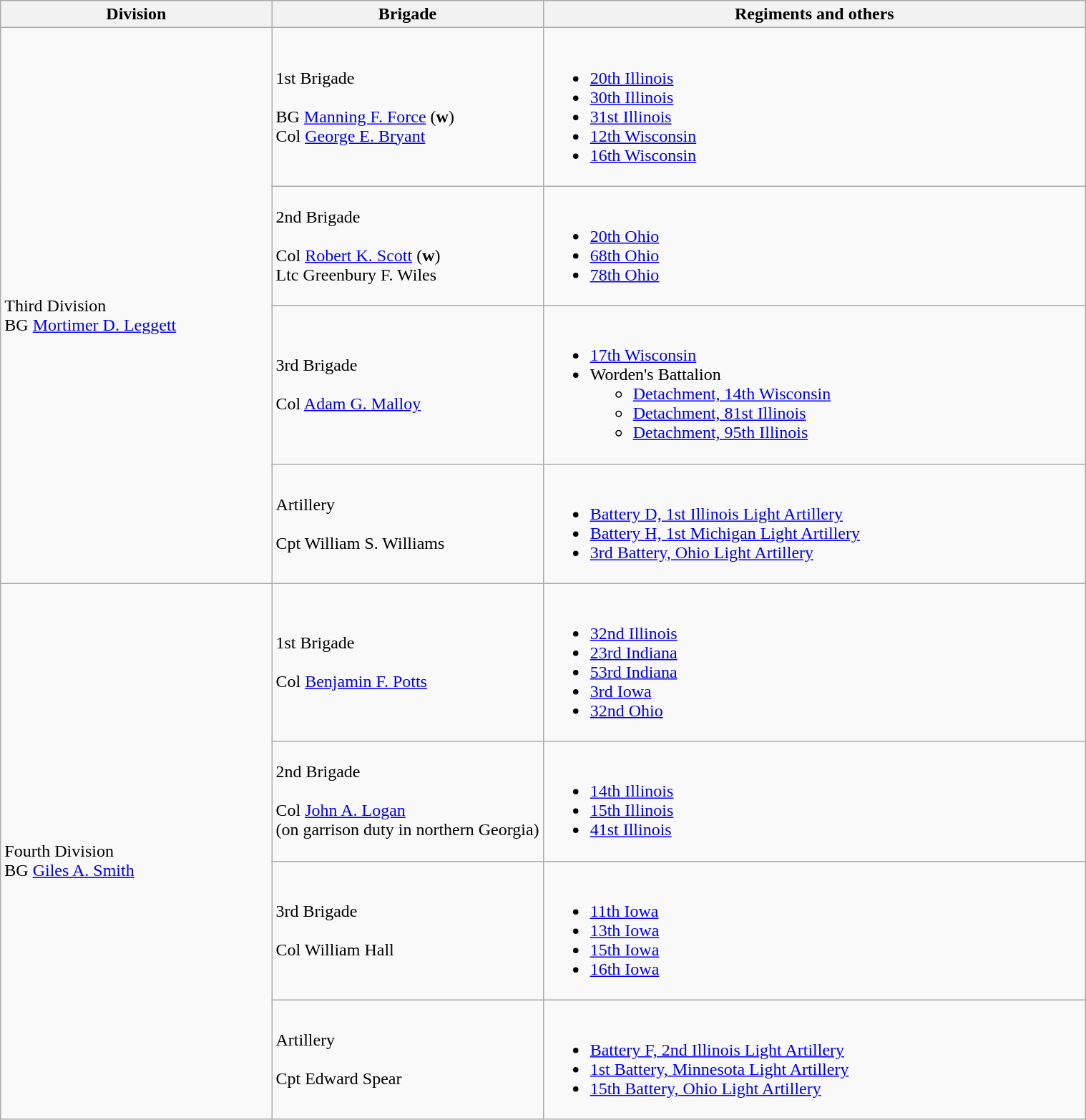<table class="wikitable">
<tr>
<th width=25%>Division</th>
<th width=25%>Brigade</th>
<th>Regiments and others</th>
</tr>
<tr>
<td rowspan=4><br>Third Division
<br>
BG <a href='#'>Mortimer D. Leggett</a></td>
<td>1st Brigade<br><br>
BG <a href='#'>Manning F. Force</a> (<strong>w</strong>)<br>
Col <a href='#'>George E. Bryant</a></td>
<td><br><ul><li><a href='#'>20th Illinois</a></li><li><a href='#'>30th Illinois</a></li><li><a href='#'>31st Illinois</a></li><li><a href='#'>12th Wisconsin</a></li><li><a href='#'>16th Wisconsin</a></li></ul></td>
</tr>
<tr>
<td>2nd Brigade<br><br>
Col <a href='#'>Robert K. Scott</a> (<strong>w</strong>)<br>
Ltc Greenbury F. Wiles</td>
<td><br><ul><li><a href='#'>20th Ohio</a></li><li><a href='#'>68th Ohio</a></li><li><a href='#'>78th Ohio</a></li></ul></td>
</tr>
<tr>
<td>3rd Brigade<br><br>
Col <a href='#'>Adam G. Malloy</a></td>
<td><br><ul><li><a href='#'>17th Wisconsin</a></li><li>Worden's Battalion<ul><li><a href='#'>Detachment, 14th Wisconsin</a></li><li><a href='#'>Detachment, 81st Illinois</a></li><li><a href='#'>Detachment, 95th Illinois</a></li></ul></li></ul></td>
</tr>
<tr>
<td>Artillery<br><br>
Cpt William S. Williams</td>
<td><br><ul><li><a href='#'>Battery D, 1st Illinois Light Artillery</a></li><li><a href='#'>Battery H, 1st Michigan Light Artillery</a></li><li><a href='#'>3rd Battery, Ohio Light Artillery</a></li></ul></td>
</tr>
<tr>
<td rowspan= 4><br>Fourth Division
<br>
BG <a href='#'>Giles A. Smith</a></td>
<td>1st Brigade<br><br>
Col <a href='#'>Benjamin F. Potts</a></td>
<td><br><ul><li><a href='#'>32nd Illinois</a></li><li><a href='#'>23rd Indiana</a></li><li><a href='#'>53rd Indiana</a></li><li><a href='#'>3rd Iowa</a></li><li><a href='#'>32nd Ohio</a></li></ul></td>
</tr>
<tr>
<td>2nd Brigade<br><br>
Col <a href='#'>John A. Logan</a><br>(on garrison duty in northern Georgia)</td>
<td><br><ul><li><a href='#'>14th Illinois</a></li><li><a href='#'>15th Illinois</a></li><li><a href='#'>41st Illinois</a></li></ul></td>
</tr>
<tr>
<td>3rd Brigade<br><br>
Col William Hall</td>
<td><br><ul><li><a href='#'>11th Iowa</a></li><li><a href='#'>13th Iowa</a></li><li><a href='#'>15th Iowa</a></li><li><a href='#'>16th Iowa</a></li></ul></td>
</tr>
<tr>
<td>Artillery<br><br>
Cpt Edward Spear</td>
<td><br><ul><li><a href='#'>Battery F, 2nd Illinois Light Artillery</a></li><li><a href='#'>1st Battery, Minnesota Light Artillery</a></li><li><a href='#'>15th Battery, Ohio Light Artillery</a></li></ul></td>
</tr>
</table>
